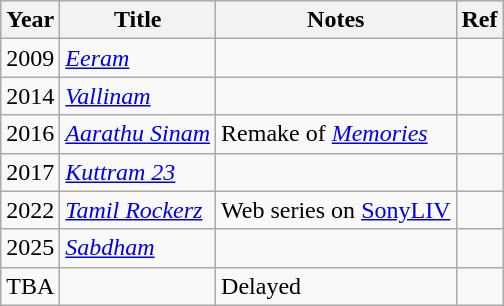<table class="wikitable" style="font-size: 100%;">
<tr>
<th>Year</th>
<th>Title</th>
<th>Notes</th>
<th>Ref</th>
</tr>
<tr>
<td>2009</td>
<td><em><a href='#'>Eeram</a></em></td>
<td></td>
<td></td>
</tr>
<tr>
<td>2014</td>
<td><em><a href='#'>Vallinam</a></em></td>
<td></td>
<td></td>
</tr>
<tr>
<td>2016</td>
<td><em><a href='#'>Aarathu Sinam</a></em></td>
<td>Remake of <em><a href='#'>Memories</a></em></td>
<td></td>
</tr>
<tr>
<td>2017</td>
<td><em><a href='#'>Kuttram 23</a></em></td>
<td></td>
<td></td>
</tr>
<tr>
<td>2022</td>
<td><em><a href='#'>Tamil Rockerz</a></em></td>
<td>Web series on <a href='#'>SonyLIV</a></td>
<td></td>
</tr>
<tr>
<td>2025</td>
<td><em><a href='#'>Sabdham</a></em></td>
<td></td>
<td></td>
</tr>
<tr>
<td>TBA</td>
<td></td>
<td>Delayed</td>
<td></td>
</tr>
</table>
